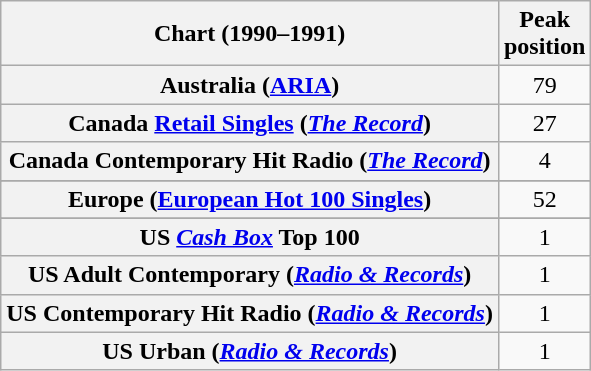<table class="wikitable sortable plainrowheaders" style="text-align:center">
<tr>
<th scope="col">Chart (1990–1991)</th>
<th scope="col">Peak<br>position</th>
</tr>
<tr>
<th scope="row">Australia (<a href='#'>ARIA</a>)</th>
<td>79</td>
</tr>
<tr>
<th scope="row">Canada <a href='#'>Retail Singles</a> (<em><a href='#'>The Record</a></em>)</th>
<td>27</td>
</tr>
<tr>
<th scope="row">Canada Contemporary Hit Radio (<em><a href='#'>The Record</a></em>)</th>
<td>4</td>
</tr>
<tr>
</tr>
<tr>
</tr>
<tr>
<th scope="row">Europe (<a href='#'>European Hot 100 Singles</a>)</th>
<td>52</td>
</tr>
<tr>
</tr>
<tr>
</tr>
<tr>
</tr>
<tr>
</tr>
<tr>
</tr>
<tr>
</tr>
<tr>
<th scope="row">US <em><a href='#'>Cash Box</a></em> Top 100</th>
<td>1</td>
</tr>
<tr>
<th scope="row">US Adult Contemporary (<em><a href='#'>Radio & Records</a></em>)</th>
<td>1</td>
</tr>
<tr>
<th scope="row">US Contemporary Hit Radio (<em><a href='#'>Radio & Records</a></em>)</th>
<td>1</td>
</tr>
<tr>
<th scope="row">US Urban (<em><a href='#'>Radio & Records</a></em>)</th>
<td>1</td>
</tr>
</table>
